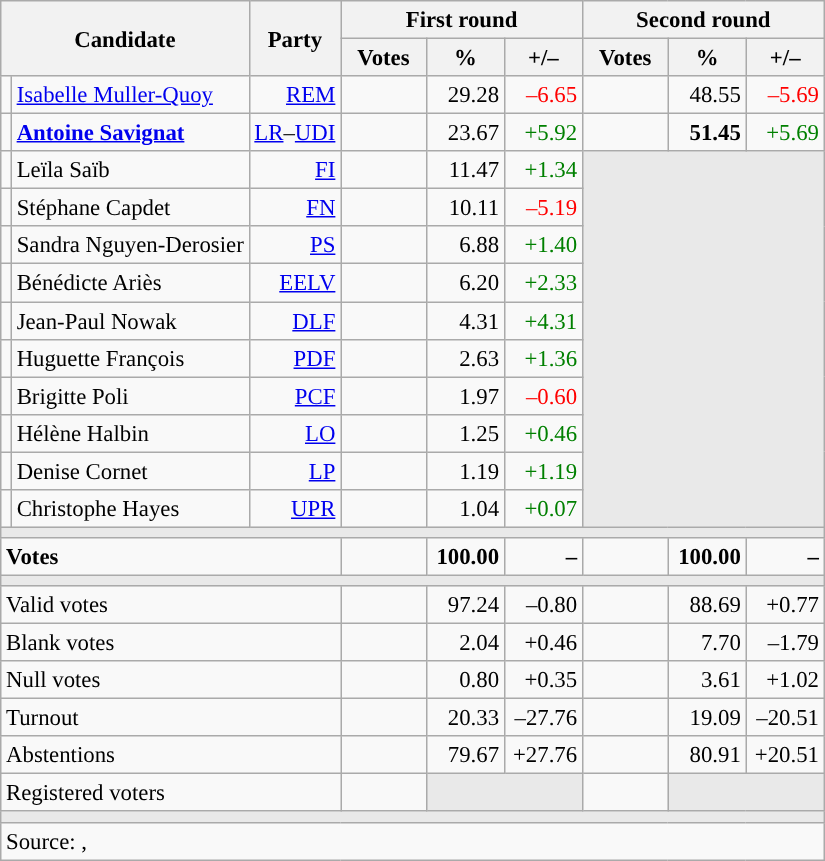<table class="wikitable" style="text-align:right;font-size:95%;">
<tr>
<th rowspan="2" colspan="2">Candidate</th>
<th rowspan="2">Party</th>
<th colspan="3">First round</th>
<th colspan="3">Second round</th>
</tr>
<tr>
<th style="width:50px;">Votes</th>
<th style="width:45px;">%</th>
<th style="width:45px;">+/–</th>
<th style="width:50px;">Votes</th>
<th style="width:45px;">%</th>
<th style="width:45px;">+/–</th>
</tr>
<tr>
<td style="color:inherit;background:"></td>
<td style="text-align:left;"><a href='#'>Isabelle Muller-Quoy</a></td>
<td><a href='#'>REM</a></td>
<td></td>
<td>29.28</td>
<td style="color:red;">–6.65</td>
<td></td>
<td>48.55</td>
<td style="color:red;">–5.69</td>
</tr>
<tr>
<td style="color:inherit;background:"></td>
<td style="text-align:left;"><strong><a href='#'>Antoine Savignat</a></strong></td>
<td><a href='#'>LR</a>–<a href='#'>UDI</a></td>
<td></td>
<td>23.67</td>
<td style="color:green;">+5.92</td>
<td></td>
<td><strong>51.45</strong></td>
<td style="color:green;">+5.69</td>
</tr>
<tr>
<td style="color:inherit;background:"></td>
<td style="text-align:left;">Leïla Saïb</td>
<td><a href='#'>FI</a></td>
<td></td>
<td>11.47</td>
<td style="color:green;">+1.34</td>
<td colspan="3" rowspan="10" style="background:#E9E9E9;"></td>
</tr>
<tr>
<td style="color:inherit;background:"></td>
<td style="text-align:left;">Stéphane Capdet</td>
<td><a href='#'>FN</a></td>
<td></td>
<td>10.11</td>
<td style="color:red;">–5.19</td>
</tr>
<tr>
<td style="color:inherit;background:"></td>
<td style="text-align:left;">Sandra Nguyen-Derosier</td>
<td><a href='#'>PS</a></td>
<td></td>
<td>6.88</td>
<td style="color:green;">+1.40</td>
</tr>
<tr>
<td style="color:inherit;background:"></td>
<td style="text-align:left;">Bénédicte Ariès</td>
<td><a href='#'>EELV</a></td>
<td></td>
<td>6.20</td>
<td style="color:green;">+2.33</td>
</tr>
<tr>
<td style="color:inherit;background:"></td>
<td style="text-align:left;">Jean-Paul Nowak</td>
<td><a href='#'>DLF</a></td>
<td></td>
<td>4.31</td>
<td style="color:green;">+4.31</td>
</tr>
<tr>
<td style="color:inherit;background:"></td>
<td style="text-align:left;">Huguette François</td>
<td><a href='#'>PDF</a></td>
<td></td>
<td>2.63</td>
<td style="color:green;">+1.36</td>
</tr>
<tr>
<td style="color:inherit;background:"></td>
<td style="text-align:left;">Brigitte Poli</td>
<td><a href='#'>PCF</a></td>
<td></td>
<td>1.97</td>
<td style="color:red;">–0.60</td>
</tr>
<tr>
<td style="color:inherit;background:"></td>
<td style="text-align:left;">Hélène Halbin</td>
<td><a href='#'>LO</a></td>
<td></td>
<td>1.25</td>
<td style="color:green;">+0.46</td>
</tr>
<tr>
<td style="color:inherit;background:"></td>
<td style="text-align:left;">Denise Cornet</td>
<td><a href='#'>LP</a></td>
<td></td>
<td>1.19</td>
<td style="color:green;">+1.19</td>
</tr>
<tr>
<td style="color:inherit;background:"></td>
<td style="text-align:left;">Christophe Hayes</td>
<td><a href='#'>UPR</a></td>
<td></td>
<td>1.04</td>
<td style="color:green;">+0.07</td>
</tr>
<tr>
<td colspan="9" style="background:#E9E9E9;"></td>
</tr>
<tr style="font-weight:bold;">
<td colspan="3" style="text-align:left;">Votes</td>
<td></td>
<td>100.00</td>
<td>–</td>
<td></td>
<td>100.00</td>
<td>–</td>
</tr>
<tr>
<td colspan="9" style="background:#E9E9E9;"></td>
</tr>
<tr>
<td colspan="3" style="text-align:left;">Valid votes</td>
<td></td>
<td>97.24</td>
<td>–0.80</td>
<td></td>
<td>88.69</td>
<td>+0.77</td>
</tr>
<tr>
<td colspan="3" style="text-align:left;">Blank votes</td>
<td></td>
<td>2.04</td>
<td>+0.46</td>
<td></td>
<td>7.70</td>
<td>–1.79</td>
</tr>
<tr>
<td colspan="3" style="text-align:left;">Null votes</td>
<td></td>
<td>0.80</td>
<td>+0.35</td>
<td></td>
<td>3.61</td>
<td>+1.02</td>
</tr>
<tr>
<td colspan="3" style="text-align:left;">Turnout</td>
<td></td>
<td>20.33</td>
<td>–27.76</td>
<td></td>
<td>19.09</td>
<td>–20.51</td>
</tr>
<tr>
<td colspan="3" style="text-align:left;">Abstentions</td>
<td></td>
<td>79.67</td>
<td>+27.76</td>
<td></td>
<td>80.91</td>
<td>+20.51</td>
</tr>
<tr>
<td colspan="3" style="text-align:left;">Registered voters</td>
<td></td>
<td colspan="2" style="background:#E9E9E9;"></td>
<td></td>
<td colspan="2" style="background:#E9E9E9;"></td>
</tr>
<tr>
<td colspan="9" style="background:#E9E9E9;"></td>
</tr>
<tr>
<td colspan="9" style="text-align:left;">Source: , </td>
</tr>
</table>
